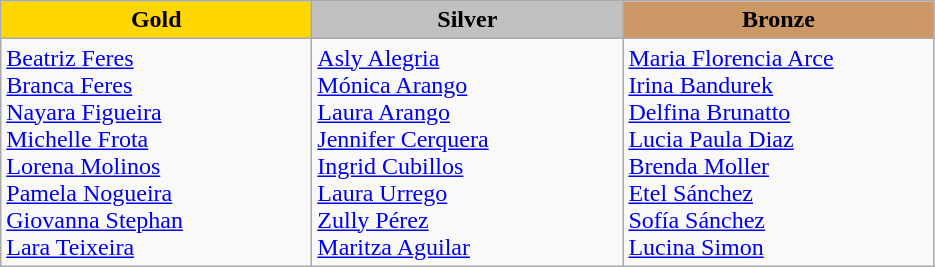<table class="wikitable" style="text-align:left">
<tr align="center">
<td width=200 bgcolor=gold><strong>Gold</strong></td>
<td width=200 bgcolor=silver><strong>Silver</strong></td>
<td width=200 bgcolor=CC9966><strong>Bronze</strong></td>
</tr>
<tr>
<td><a href='#'>Beatriz Feres</a><br><a href='#'>Branca Feres</a><br><a href='#'>Nayara Figueira</a><br><a href='#'>Michelle Frota</a><br><a href='#'>Lorena Molinos</a><br><a href='#'>Pamela Nogueira</a><br><a href='#'>Giovanna Stephan</a><br><a href='#'>Lara Teixeira</a><br><em></em></td>
<td><a href='#'>Asly Alegria</a><br><a href='#'>Mónica Arango</a><br><a href='#'>Laura Arango</a><br><a href='#'>Jennifer Cerquera</a><br><a href='#'>Ingrid Cubillos</a><br><a href='#'>Laura Urrego</a><br><a href='#'>Zully Pérez</a><br><a href='#'>Maritza Aguilar</a><br><em></em></td>
<td><a href='#'>Maria Florencia Arce</a><br><a href='#'>Irina Bandurek</a><br><a href='#'>Delfina Brunatto</a><br><a href='#'>Lucia Paula Diaz</a><br><a href='#'>Brenda Moller</a><br><a href='#'>Etel Sánchez</a><br><a href='#'>Sofía Sánchez</a><br><a href='#'>Lucina Simon</a><br><em></em></td>
</tr>
</table>
